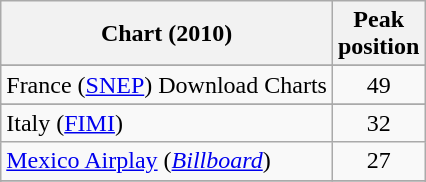<table class="wikitable sortable">
<tr>
<th>Chart (2010)</th>
<th>Peak<br>position</th>
</tr>
<tr>
</tr>
<tr>
</tr>
<tr>
</tr>
<tr>
</tr>
<tr>
</tr>
<tr>
</tr>
<tr>
</tr>
<tr>
</tr>
<tr>
</tr>
<tr>
</tr>
<tr>
</tr>
<tr>
<td>France (<a href='#'>SNEP</a>) Download Charts</td>
<td style="text-align:center;">49</td>
</tr>
<tr>
</tr>
<tr>
</tr>
<tr>
</tr>
<tr>
</tr>
<tr>
<td>Italy (<a href='#'>FIMI</a>)</td>
<td style="text-align:center;">32</td>
</tr>
<tr>
<td><a href='#'>Mexico Airplay</a> (<em><a href='#'>Billboard</a></em>)</td>
<td style="text-align:center;">27</td>
</tr>
<tr>
</tr>
<tr>
</tr>
<tr>
</tr>
<tr>
</tr>
<tr>
</tr>
<tr>
</tr>
<tr>
</tr>
<tr>
</tr>
<tr>
</tr>
<tr>
</tr>
<tr>
</tr>
<tr>
</tr>
<tr>
</tr>
<tr>
</tr>
<tr>
</tr>
<tr>
</tr>
<tr>
</tr>
<tr>
</tr>
</table>
